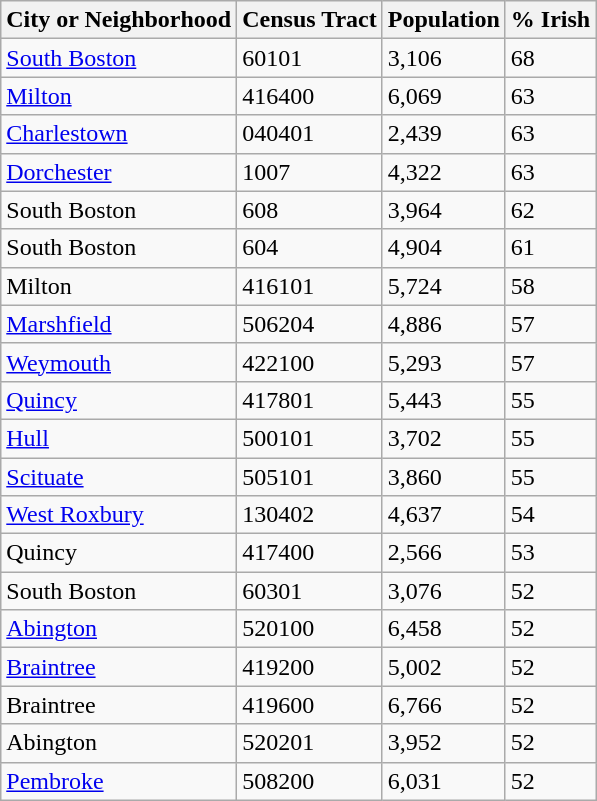<table class="wikitable collapsible collapsed">
<tr>
<th>City or Neighborhood</th>
<th>Census Tract</th>
<th>Population</th>
<th>% Irish</th>
</tr>
<tr>
<td><a href='#'>South Boston</a></td>
<td>60101</td>
<td>3,106</td>
<td>68</td>
</tr>
<tr>
<td><a href='#'>Milton</a></td>
<td>416400</td>
<td>6,069</td>
<td>63</td>
</tr>
<tr>
<td><a href='#'>Charlestown</a></td>
<td>040401</td>
<td>2,439</td>
<td>63</td>
</tr>
<tr>
<td><a href='#'>Dorchester</a></td>
<td>1007</td>
<td>4,322</td>
<td>63</td>
</tr>
<tr>
<td>South Boston</td>
<td>608</td>
<td>3,964</td>
<td>62</td>
</tr>
<tr>
<td>South Boston</td>
<td>604</td>
<td>4,904</td>
<td>61</td>
</tr>
<tr>
<td Milton, Massachusetts>Milton</td>
<td>416101</td>
<td>5,724</td>
<td>58</td>
</tr>
<tr>
<td><a href='#'>Marshfield</a></td>
<td>506204</td>
<td>4,886</td>
<td>57</td>
</tr>
<tr>
<td><a href='#'>Weymouth</a></td>
<td>422100</td>
<td>5,293</td>
<td>57</td>
</tr>
<tr>
<td><a href='#'>Quincy</a></td>
<td>417801</td>
<td>5,443</td>
<td>55</td>
</tr>
<tr>
<td><a href='#'>Hull</a></td>
<td>500101</td>
<td>3,702</td>
<td>55</td>
</tr>
<tr>
<td><a href='#'>Scituate</a></td>
<td>505101</td>
<td>3,860</td>
<td>55</td>
</tr>
<tr>
<td><a href='#'>West Roxbury</a></td>
<td>130402</td>
<td>4,637</td>
<td>54</td>
</tr>
<tr>
<td Quincy, Massachusetts>Quincy</td>
<td>417400</td>
<td>2,566</td>
<td>53</td>
</tr>
<tr>
<td>South Boston</td>
<td>60301</td>
<td>3,076</td>
<td>52</td>
</tr>
<tr>
<td><a href='#'>Abington</a></td>
<td>520100</td>
<td>6,458</td>
<td>52</td>
</tr>
<tr>
<td><a href='#'>Braintree</a></td>
<td>419200</td>
<td>5,002</td>
<td>52</td>
</tr>
<tr>
<td Braintree, Massachusetts>Braintree</td>
<td>419600</td>
<td>6,766</td>
<td>52</td>
</tr>
<tr>
<td Abington, Massachusetts>Abington</td>
<td>520201</td>
<td>3,952</td>
<td>52</td>
</tr>
<tr>
<td><a href='#'>Pembroke</a></td>
<td>508200</td>
<td>6,031</td>
<td>52</td>
</tr>
</table>
